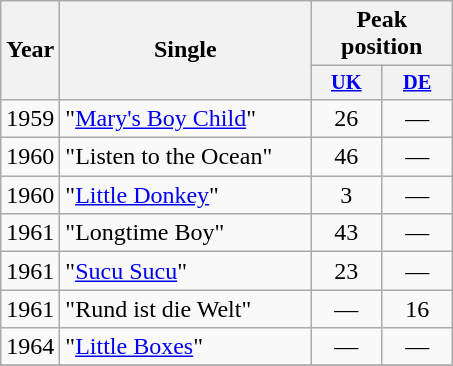<table class="wikitable plainrowheaders" style="text-align:left;" border="1">
<tr>
<th scope="col" rowspan="2">Year</th>
<th scope="col" rowspan="2" style="width:10em;">Single</th>
<th scope="col" colspan="2">Peak position</th>
</tr>
<tr>
<th scope="col" style="width:3em;font-size:85%;"><a href='#'>UK</a><br></th>
<th scope="col" style="width:3em;font-size:85%;"><a href='#'>DE</a><br></th>
</tr>
<tr>
<td>1959</td>
<td>"<a href='#'>Mary's Boy Child</a>"</td>
<td style="text-align:center;">26</td>
<td style="text-align:center;">—</td>
</tr>
<tr>
<td>1960</td>
<td>"Listen to the Ocean"</td>
<td style="text-align:center;">46</td>
<td style="text-align:center;">—</td>
</tr>
<tr>
<td>1960</td>
<td>"<a href='#'>Little Donkey</a>"</td>
<td style="text-align:center;">3</td>
<td style="text-align:center;">—</td>
</tr>
<tr>
<td>1961</td>
<td>"Longtime Boy"</td>
<td style="text-align:center;">43</td>
<td style="text-align:center;">—</td>
</tr>
<tr>
<td>1961</td>
<td>"<a href='#'>Sucu Sucu</a>"</td>
<td style="text-align:center;">23</td>
<td style="text-align:center;">—</td>
</tr>
<tr>
<td>1961</td>
<td>"Rund ist die Welt"</td>
<td style="text-align:center;">—</td>
<td style="text-align:center;">16</td>
</tr>
<tr>
<td>1964</td>
<td>"<a href='#'>Little Boxes</a>"</td>
<td style="text-align:center;">—</td>
<td style="text-align:center;">—</td>
</tr>
<tr>
</tr>
</table>
